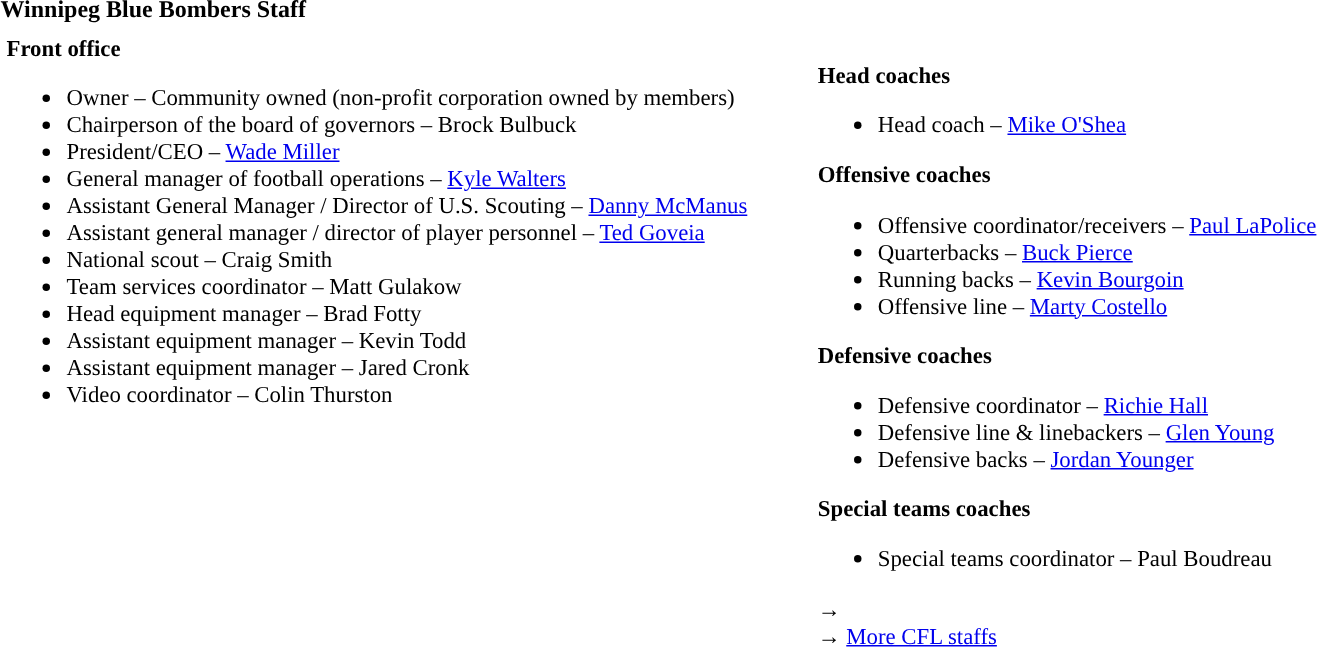<table class="toccolours" style="text-align: left;">
<tr>
<th colspan="7">Winnipeg Blue Bombers Staff</th>
</tr>
<tr>
<td colspan=7 style="text-align:right;"></td>
</tr>
<tr>
<td style="vertical-align:top;"></td>
<td style="font-size: 95%;vertical-align:top;"><strong>Front office</strong><br><ul><li>Owner – Community owned (non-profit corporation owned by members)</li><li>Chairperson of the board of governors – Brock Bulbuck</li><li>President/CEO – <a href='#'>Wade Miller</a></li><li>General manager of football operations – <a href='#'>Kyle Walters</a></li><li>Assistant General Manager / Director of U.S. Scouting – <a href='#'>Danny McManus</a></li><li>Assistant general manager / director of player personnel – <a href='#'>Ted Goveia</a></li><li>National scout – Craig Smith</li><li>Team services coordinator – Matt Gulakow</li><li>Head equipment manager – Brad Fotty</li><li>Assistant equipment manager – Kevin Todd</li><li>Assistant equipment manager – Jared Cronk</li><li>Video coordinator – Colin Thurston</li></ul></td>
<td width="35"> </td>
<td style="vertical-align:top;"></td>
<td style="font-size: 95%;vertical-align:top;"><br><strong>Head coaches</strong><ul><li>Head coach – <a href='#'>Mike O'Shea</a></li></ul><strong>Offensive coaches</strong><ul><li>Offensive coordinator/receivers – <a href='#'>Paul LaPolice</a></li><li>Quarterbacks – <a href='#'>Buck Pierce</a></li><li>Running backs – <a href='#'>Kevin Bourgoin</a></li><li>Offensive line – <a href='#'>Marty Costello</a></li></ul><strong>Defensive coaches</strong><ul><li>Defensive coordinator – <a href='#'>Richie Hall</a></li><li>Defensive line & linebackers – <a href='#'>Glen Young</a></li><li>Defensive backs – <a href='#'>Jordan Younger</a></li></ul><strong>Special teams coaches</strong><ul><li>Special teams coordinator – Paul Boudreau</li></ul>→ <span></span><br>
→ <a href='#'>More CFL staffs</a></td>
</tr>
</table>
